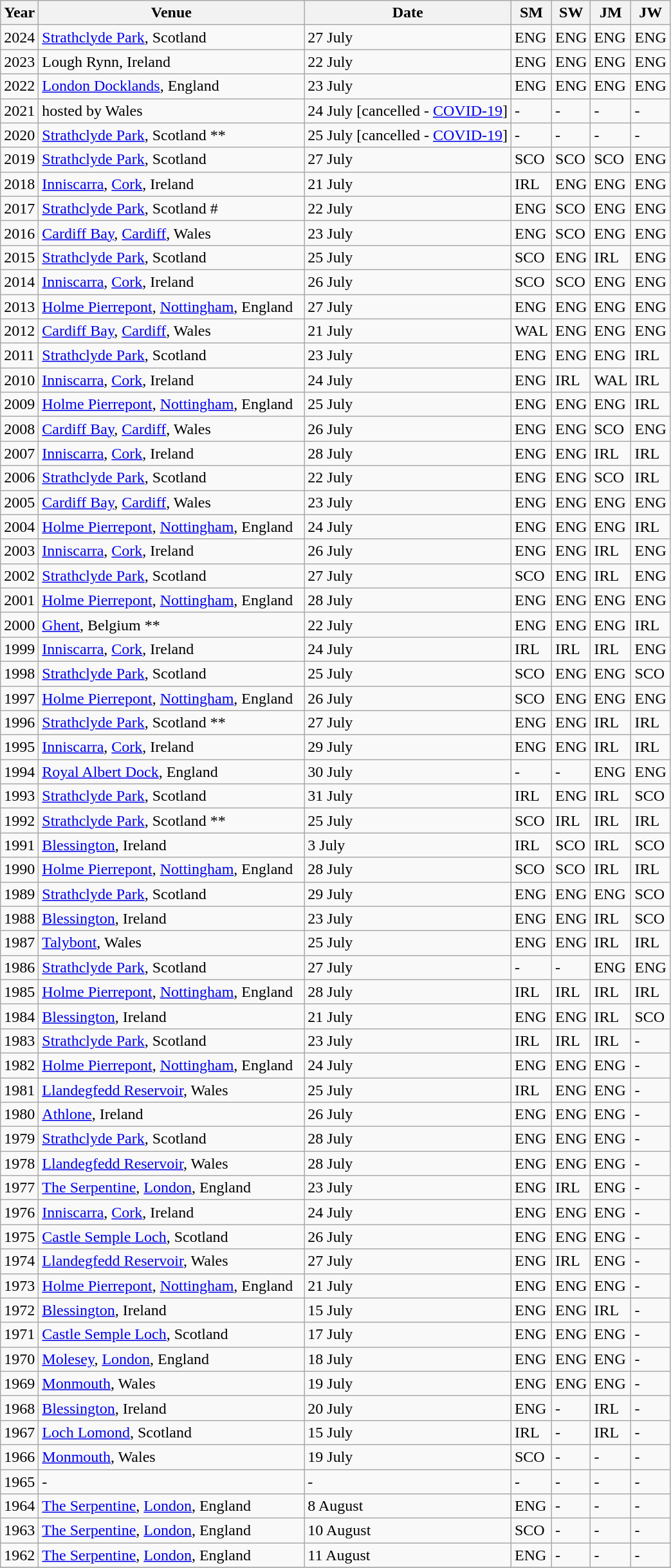<table class="wikitable">
<tr>
<th>Year</th>
<th>Venue</th>
<th>Date</th>
<th>SM</th>
<th>SW</th>
<th>JM</th>
<th>JW</th>
</tr>
<tr>
<td>2024</td>
<td><a href='#'>Strathclyde Park</a>, Scotland</td>
<td>27 July</td>
<td>ENG</td>
<td>ENG</td>
<td>ENG</td>
<td>ENG</td>
</tr>
<tr>
<td>2023</td>
<td>Lough Rynn, Ireland</td>
<td>22 July</td>
<td>ENG</td>
<td>ENG</td>
<td>ENG</td>
<td>ENG</td>
</tr>
<tr>
<td>2022</td>
<td><a href='#'>London Docklands</a>, England</td>
<td>23 July</td>
<td>ENG</td>
<td>ENG</td>
<td>ENG</td>
<td>ENG</td>
</tr>
<tr>
<td>2021</td>
<td>hosted by Wales</td>
<td>24 July [cancelled - <a href='#'>COVID-19</a>]</td>
<td>-</td>
<td>-</td>
<td>-</td>
<td>-</td>
</tr>
<tr>
<td>2020</td>
<td><a href='#'>Strathclyde Park</a>, Scotland **</td>
<td>25 July [cancelled - <a href='#'>COVID-19</a>]</td>
<td>-</td>
<td>-</td>
<td>-</td>
<td>-</td>
</tr>
<tr>
<td>2019</td>
<td><a href='#'>Strathclyde Park</a>, Scotland</td>
<td>27 July</td>
<td>SCO</td>
<td>SCO</td>
<td>SCO</td>
<td>ENG</td>
</tr>
<tr>
<td>2018</td>
<td><a href='#'>Inniscarra</a>, <a href='#'>Cork</a>, Ireland</td>
<td>21 July</td>
<td>IRL</td>
<td>ENG</td>
<td>ENG</td>
<td>ENG</td>
</tr>
<tr>
<td>2017</td>
<td><a href='#'>Strathclyde Park</a>, Scotland #</td>
<td>22 July</td>
<td>ENG</td>
<td>SCO</td>
<td>ENG</td>
<td>ENG</td>
</tr>
<tr>
<td>2016</td>
<td><a href='#'>Cardiff Bay</a>, <a href='#'>Cardiff</a>, Wales</td>
<td>23 July</td>
<td>ENG</td>
<td>SCO</td>
<td>ENG</td>
<td>ENG</td>
</tr>
<tr>
<td>2015</td>
<td><a href='#'>Strathclyde Park</a>, Scotland</td>
<td>25 July</td>
<td>SCO</td>
<td>ENG</td>
<td>IRL</td>
<td>ENG</td>
</tr>
<tr>
<td>2014</td>
<td><a href='#'>Inniscarra</a>, <a href='#'>Cork</a>, Ireland</td>
<td>26 July</td>
<td>SCO</td>
<td>SCO</td>
<td>ENG</td>
<td>ENG</td>
</tr>
<tr>
<td>2013</td>
<td><a href='#'>Holme Pierrepont</a>, <a href='#'>Nottingham</a>, England  </td>
<td>27 July</td>
<td>ENG</td>
<td>ENG</td>
<td>ENG</td>
<td>ENG</td>
</tr>
<tr>
<td>2012</td>
<td><a href='#'>Cardiff Bay</a>, <a href='#'>Cardiff</a>, Wales</td>
<td>21 July</td>
<td>WAL</td>
<td>ENG</td>
<td>ENG</td>
<td>ENG</td>
</tr>
<tr>
<td>2011</td>
<td><a href='#'>Strathclyde Park</a>, Scotland</td>
<td>23 July</td>
<td>ENG</td>
<td>ENG</td>
<td>ENG</td>
<td>IRL</td>
</tr>
<tr>
<td>2010</td>
<td><a href='#'>Inniscarra</a>, <a href='#'>Cork</a>, Ireland</td>
<td>24 July</td>
<td>ENG</td>
<td>IRL</td>
<td>WAL</td>
<td>IRL</td>
</tr>
<tr>
<td>2009</td>
<td><a href='#'>Holme Pierrepont</a>, <a href='#'>Nottingham</a>, England</td>
<td>25 July</td>
<td>ENG</td>
<td>ENG</td>
<td>ENG</td>
<td>IRL</td>
</tr>
<tr>
<td>2008</td>
<td><a href='#'>Cardiff Bay</a>, <a href='#'>Cardiff</a>, Wales</td>
<td>26 July</td>
<td>ENG</td>
<td>ENG</td>
<td>SCO</td>
<td>ENG</td>
</tr>
<tr>
<td>2007</td>
<td><a href='#'>Inniscarra</a>, <a href='#'>Cork</a>, Ireland</td>
<td>28 July</td>
<td>ENG</td>
<td>ENG</td>
<td>IRL</td>
<td>IRL</td>
</tr>
<tr>
<td>2006</td>
<td><a href='#'>Strathclyde Park</a>, Scotland</td>
<td>22 July</td>
<td>ENG</td>
<td>ENG</td>
<td>SCO</td>
<td>IRL</td>
</tr>
<tr>
<td>2005</td>
<td><a href='#'>Cardiff Bay</a>, <a href='#'>Cardiff</a>, Wales</td>
<td>23 July</td>
<td>ENG</td>
<td>ENG</td>
<td>ENG</td>
<td>ENG</td>
</tr>
<tr>
<td>2004</td>
<td><a href='#'>Holme Pierrepont</a>, <a href='#'>Nottingham</a>, England</td>
<td>24 July</td>
<td>ENG</td>
<td>ENG</td>
<td>ENG</td>
<td>IRL</td>
</tr>
<tr>
<td>2003</td>
<td><a href='#'>Inniscarra</a>, <a href='#'>Cork</a>, Ireland</td>
<td>26 July</td>
<td>ENG</td>
<td>ENG</td>
<td>IRL</td>
<td>ENG</td>
</tr>
<tr>
<td>2002</td>
<td><a href='#'>Strathclyde Park</a>, Scotland</td>
<td>27 July</td>
<td>SCO</td>
<td>ENG</td>
<td>IRL</td>
<td>ENG</td>
</tr>
<tr>
<td>2001</td>
<td><a href='#'>Holme Pierrepont</a>, <a href='#'>Nottingham</a>, England</td>
<td>28 July</td>
<td>ENG</td>
<td>ENG</td>
<td>ENG</td>
<td>ENG</td>
</tr>
<tr>
<td>2000</td>
<td><a href='#'>Ghent</a>, Belgium **</td>
<td>22 July</td>
<td>ENG</td>
<td>ENG</td>
<td>ENG</td>
<td>IRL</td>
</tr>
<tr>
<td>1999</td>
<td><a href='#'>Inniscarra</a>, <a href='#'>Cork</a>, Ireland</td>
<td>24 July</td>
<td>IRL</td>
<td>IRL</td>
<td>IRL</td>
<td>ENG</td>
</tr>
<tr>
<td>1998</td>
<td><a href='#'>Strathclyde Park</a>, Scotland</td>
<td>25 July</td>
<td>SCO</td>
<td>ENG</td>
<td>ENG</td>
<td>SCO</td>
</tr>
<tr>
<td>1997</td>
<td><a href='#'>Holme Pierrepont</a>, <a href='#'>Nottingham</a>, England</td>
<td>26 July</td>
<td>SCO</td>
<td>ENG</td>
<td>ENG</td>
<td>ENG</td>
</tr>
<tr>
<td>1996</td>
<td><a href='#'>Strathclyde Park</a>, Scotland **</td>
<td>27 July</td>
<td>ENG</td>
<td>ENG</td>
<td>IRL</td>
<td>IRL</td>
</tr>
<tr>
<td>1995</td>
<td><a href='#'>Inniscarra</a>, <a href='#'>Cork</a>, Ireland</td>
<td>29 July</td>
<td>ENG</td>
<td>ENG</td>
<td>IRL</td>
<td>IRL</td>
</tr>
<tr>
<td>1994</td>
<td><a href='#'>Royal Albert Dock</a>, England</td>
<td>30 July</td>
<td>-</td>
<td>-</td>
<td>ENG</td>
<td>ENG</td>
</tr>
<tr>
<td>1993</td>
<td><a href='#'>Strathclyde Park</a>, Scotland</td>
<td>31 July</td>
<td>IRL</td>
<td>ENG</td>
<td>IRL</td>
<td>SCO</td>
</tr>
<tr>
<td>1992</td>
<td><a href='#'>Strathclyde Park</a>, Scotland **</td>
<td>25 July</td>
<td>SCO</td>
<td>IRL</td>
<td>IRL</td>
<td>IRL</td>
</tr>
<tr>
<td>1991</td>
<td><a href='#'>Blessington</a>, Ireland</td>
<td>3 July</td>
<td>IRL</td>
<td>SCO</td>
<td>IRL</td>
<td>SCO</td>
</tr>
<tr>
<td>1990</td>
<td><a href='#'>Holme Pierrepont</a>, <a href='#'>Nottingham</a>, England</td>
<td>28 July</td>
<td>SCO</td>
<td>SCO</td>
<td>IRL</td>
<td>IRL</td>
</tr>
<tr>
<td>1989</td>
<td><a href='#'>Strathclyde Park</a>, Scotland</td>
<td>29 July</td>
<td>ENG</td>
<td>ENG</td>
<td>ENG</td>
<td>SCO</td>
</tr>
<tr>
<td>1988</td>
<td><a href='#'>Blessington</a>, Ireland</td>
<td>23 July</td>
<td>ENG</td>
<td>ENG</td>
<td>IRL</td>
<td>SCO</td>
</tr>
<tr>
<td>1987</td>
<td><a href='#'>Talybont</a>, Wales</td>
<td>25 July</td>
<td>ENG</td>
<td>ENG</td>
<td>IRL</td>
<td>IRL</td>
</tr>
<tr>
<td>1986</td>
<td><a href='#'>Strathclyde Park</a>, Scotland</td>
<td>27 July</td>
<td>-</td>
<td>-</td>
<td>ENG</td>
<td>ENG</td>
</tr>
<tr>
<td>1985</td>
<td><a href='#'>Holme Pierrepont</a>, <a href='#'>Nottingham</a>, England</td>
<td>28 July</td>
<td>IRL</td>
<td>IRL</td>
<td>IRL</td>
<td>IRL</td>
</tr>
<tr>
<td>1984</td>
<td><a href='#'>Blessington</a>, Ireland</td>
<td>21 July</td>
<td>ENG</td>
<td>ENG</td>
<td>IRL</td>
<td>SCO</td>
</tr>
<tr>
<td>1983</td>
<td><a href='#'>Strathclyde Park</a>, Scotland</td>
<td>23 July</td>
<td>IRL</td>
<td>IRL</td>
<td>IRL</td>
<td>-</td>
</tr>
<tr>
<td>1982</td>
<td><a href='#'>Holme Pierrepont</a>, <a href='#'>Nottingham</a>, England</td>
<td>24 July</td>
<td>ENG</td>
<td>ENG</td>
<td>ENG</td>
<td>-</td>
</tr>
<tr>
<td>1981</td>
<td><a href='#'>Llandegfedd Reservoir</a>, Wales</td>
<td>25 July</td>
<td>IRL</td>
<td>ENG</td>
<td>ENG</td>
<td>-</td>
</tr>
<tr>
<td>1980</td>
<td><a href='#'>Athlone</a>, Ireland</td>
<td>26 July</td>
<td>ENG</td>
<td>ENG</td>
<td>ENG</td>
<td>-</td>
</tr>
<tr>
<td>1979</td>
<td><a href='#'>Strathclyde Park</a>, Scotland</td>
<td>28 July</td>
<td>ENG</td>
<td>ENG</td>
<td>ENG</td>
<td>-</td>
</tr>
<tr>
<td>1978</td>
<td><a href='#'>Llandegfedd Reservoir</a>, Wales</td>
<td>28 July</td>
<td>ENG</td>
<td>ENG</td>
<td>ENG</td>
<td>-</td>
</tr>
<tr>
<td>1977</td>
<td><a href='#'>The Serpentine</a>, <a href='#'>London</a>, England</td>
<td>23 July</td>
<td>ENG</td>
<td>IRL</td>
<td>ENG</td>
<td>-</td>
</tr>
<tr>
<td>1976</td>
<td><a href='#'>Inniscarra</a>, <a href='#'>Cork</a>, Ireland</td>
<td>24 July</td>
<td>ENG</td>
<td>ENG</td>
<td>ENG</td>
<td>-</td>
</tr>
<tr>
<td>1975</td>
<td><a href='#'>Castle Semple Loch</a>, Scotland</td>
<td>26 July</td>
<td>ENG</td>
<td>ENG</td>
<td>ENG</td>
<td>-</td>
</tr>
<tr>
<td>1974</td>
<td><a href='#'>Llandegfedd Reservoir</a>, Wales</td>
<td>27 July</td>
<td>ENG</td>
<td>IRL</td>
<td>ENG</td>
<td>-</td>
</tr>
<tr>
<td>1973</td>
<td><a href='#'>Holme Pierrepont</a>, <a href='#'>Nottingham</a>, England</td>
<td>21 July</td>
<td>ENG</td>
<td>ENG</td>
<td>ENG</td>
<td>-</td>
</tr>
<tr>
<td>1972</td>
<td><a href='#'>Blessington</a>, Ireland</td>
<td>15 July</td>
<td>ENG</td>
<td>ENG</td>
<td>IRL</td>
<td>-</td>
</tr>
<tr>
<td>1971</td>
<td><a href='#'>Castle Semple Loch</a>, Scotland</td>
<td>17 July</td>
<td>ENG</td>
<td>ENG</td>
<td>ENG</td>
<td>-</td>
</tr>
<tr>
<td>1970</td>
<td><a href='#'>Molesey</a>, <a href='#'>London</a>, England</td>
<td>18 July</td>
<td>ENG</td>
<td>ENG</td>
<td>ENG</td>
<td>-</td>
</tr>
<tr>
<td>1969</td>
<td><a href='#'>Monmouth</a>, Wales</td>
<td>19 July</td>
<td>ENG</td>
<td>ENG</td>
<td>ENG</td>
<td>-</td>
</tr>
<tr>
<td>1968</td>
<td><a href='#'>Blessington</a>, Ireland</td>
<td>20 July</td>
<td>ENG</td>
<td>-</td>
<td>IRL</td>
<td>-</td>
</tr>
<tr>
<td>1967</td>
<td><a href='#'>Loch Lomond</a>, Scotland</td>
<td>15 July</td>
<td>IRL</td>
<td>-</td>
<td>IRL</td>
<td>-</td>
</tr>
<tr>
<td>1966</td>
<td><a href='#'>Monmouth</a>, Wales</td>
<td>19 July</td>
<td>SCO</td>
<td>-</td>
<td>-</td>
<td>-</td>
</tr>
<tr>
<td>1965</td>
<td>-</td>
<td>-</td>
<td>-</td>
<td>-</td>
<td>-</td>
<td>-</td>
</tr>
<tr>
<td>1964</td>
<td><a href='#'>The Serpentine</a>, <a href='#'>London</a>, England</td>
<td>8 August</td>
<td>ENG</td>
<td>-</td>
<td>-</td>
<td>-</td>
</tr>
<tr>
<td>1963</td>
<td><a href='#'>The Serpentine</a>, <a href='#'>London</a>, England</td>
<td>10 August</td>
<td>SCO</td>
<td>-</td>
<td>-</td>
<td>-</td>
</tr>
<tr>
<td>1962</td>
<td><a href='#'>The Serpentine</a>, <a href='#'>London</a>, England</td>
<td>11 August</td>
<td>ENG</td>
<td>-</td>
<td>-</td>
<td>-</td>
</tr>
<tr>
</tr>
</table>
